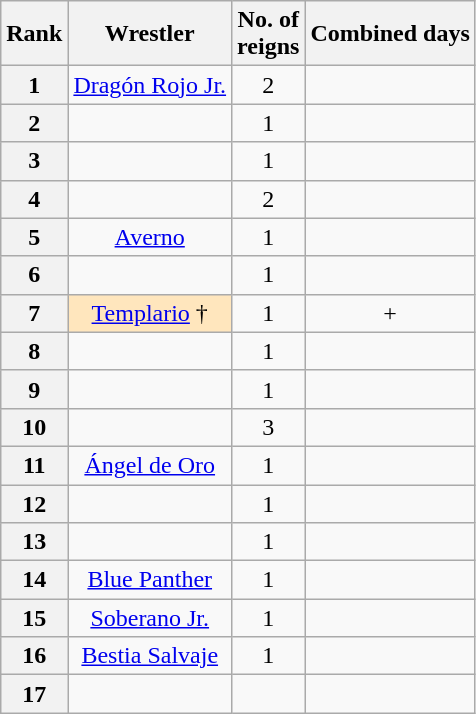<table class="wikitable sortable" style="text-align: center">
<tr>
<th data-sort-type="number">Rank</th>
<th>Wrestler</th>
<th data-sort-type="number">No. of<br>reigns</th>
<th data-sort-type="number">Combined days</th>
</tr>
<tr>
<th>1</th>
<td><a href='#'>Dragón Rojo Jr.</a></td>
<td>2</td>
<td></td>
</tr>
<tr>
<th>2</th>
<td></td>
<td>1</td>
<td></td>
</tr>
<tr>
<th>3</th>
<td></td>
<td>1</td>
<td></td>
</tr>
<tr>
<th>4</th>
<td></td>
<td>2</td>
<td></td>
</tr>
<tr>
<th>5</th>
<td><a href='#'>Averno</a></td>
<td>1</td>
<td></td>
</tr>
<tr>
<th>6</th>
<td></td>
<td>1</td>
<td></td>
</tr>
<tr>
<th>7</th>
<td bgcolor="#FFE6BD"><a href='#'>Templario</a> †</td>
<td>1</td>
<td>+</td>
</tr>
<tr>
<th>8</th>
<td></td>
<td>1</td>
<td></td>
</tr>
<tr>
<th>9</th>
<td></td>
<td>1</td>
<td></td>
</tr>
<tr>
<th>10</th>
<td></td>
<td>3</td>
<td></td>
</tr>
<tr>
<th>11</th>
<td><a href='#'>Ángel de Oro</a></td>
<td>1</td>
<td></td>
</tr>
<tr>
<th>12</th>
<td></td>
<td>1</td>
<td></td>
</tr>
<tr>
<th>13</th>
<td></td>
<td>1</td>
<td></td>
</tr>
<tr>
<th>14</th>
<td><a href='#'>Blue Panther</a></td>
<td>1</td>
<td></td>
</tr>
<tr>
<th>15</th>
<td><a href='#'>Soberano Jr.</a></td>
<td>1</td>
<td></td>
</tr>
<tr>
<th>16</th>
<td><a href='#'>Bestia Salvaje</a></td>
<td>1</td>
<td></td>
</tr>
<tr>
<th>17</th>
<td></td>
<td></td>
<td></td>
</tr>
</table>
